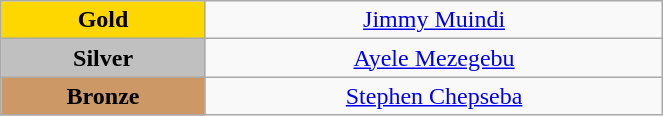<table class="wikitable" style="text-align:center; " width="35%">
<tr>
<td bgcolor="gold"><strong>Gold</strong></td>
<td><a href='#'>Jimmy Muindi</a><br>  <small><em></em></small></td>
</tr>
<tr>
<td bgcolor="silver"><strong>Silver</strong></td>
<td><a href='#'>Ayele Mezegebu</a><br>  <small><em></em></small></td>
</tr>
<tr>
<td bgcolor="CC9966"><strong>Bronze</strong></td>
<td><a href='#'>Stephen Chepseba</a><br>  <small><em></em></small></td>
</tr>
</table>
